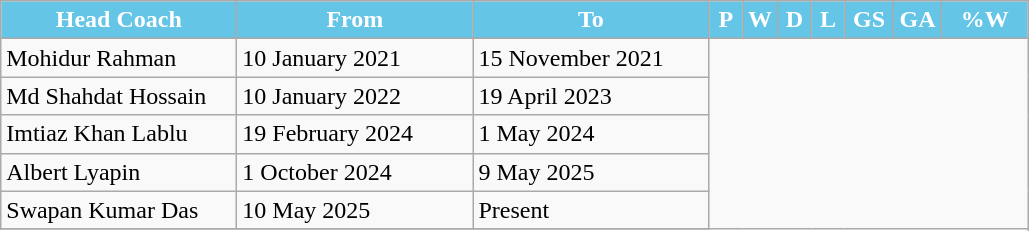<table class="wikitable sortable" style="text-align:center">
<tr>
<th style="background:#65c5e6; color:white; width:150px;">Head Coach</th>
<th style="background:#65c5e6; color:white; width:150px;">From</th>
<th style="background:#65c5e6; color:white; width:150px;">To</th>
<th abbr="1" style="background:#65c5e6; color:white; width:15px;">P</th>
<th abbr="0" style="background:#65c5e6; color:white; width:15px;">W</th>
<th abbr="0" style="background:#65c5e6; color:white; width:15px;">D</th>
<th abbr="1" style="background:#65c5e6; color:white; width:15px;">L</th>
<th abbr="0" style="background:#65c5e6; color:white; width:25px;">GS</th>
<th abbr="1" style="background:#65c5e6; color:white; width:25px;">GA</th>
<th abbr="00" style="background:#65c5e6; color:white; width:50px;">%W</th>
</tr>
<tr>
<td align=left> Mohidur Rahman</td>
<td align=left>10 January 2021</td>
<td align=left>15 November 2021<br></td>
</tr>
<tr>
<td align=left> Md Shahdat Hossain</td>
<td align=left>10 January 2022</td>
<td align=left>19 April 2023<br></td>
</tr>
<tr>
<td align=left> Imtiaz Khan Lablu</td>
<td align=left>19 February 2024</td>
<td align=left>1 May 2024<br></td>
</tr>
<tr>
<td align=left> Albert Lyapin</td>
<td align=left>1 October 2024</td>
<td align=left>9 May 2025<br></td>
</tr>
<tr>
<td align=left> Swapan Kumar Das</td>
<td align=left>10 May 2025</td>
<td align=left>Present<br></td>
</tr>
<tr>
</tr>
</table>
